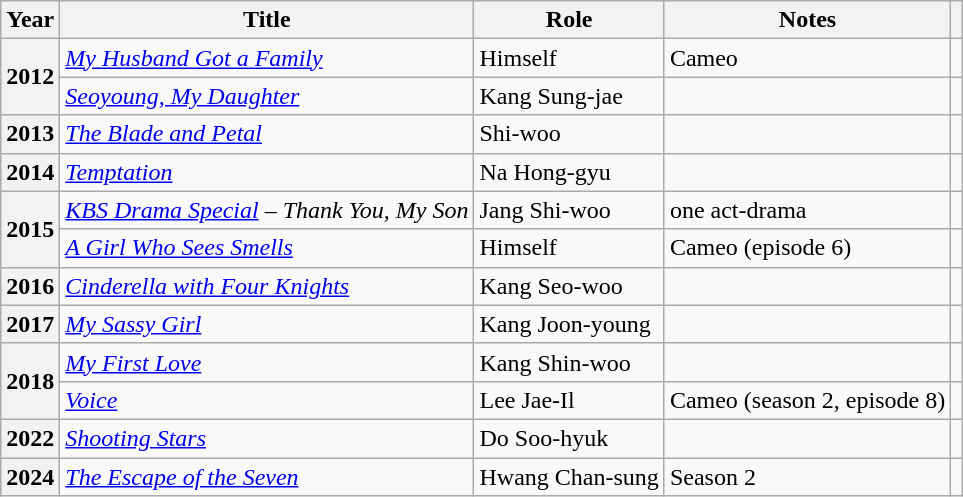<table class="wikitable sortable plainrowheaders">
<tr>
<th scope="col">Year</th>
<th scope="col">Title</th>
<th scope="col">Role</th>
<th scope="col">Notes</th>
<th scope="col" class="unsortable"></th>
</tr>
<tr>
<th scope="row" rowspan=2>2012</th>
<td><em><a href='#'>My Husband Got a Family</a></em></td>
<td>Himself</td>
<td>Cameo</td>
<td></td>
</tr>
<tr>
<td><em><a href='#'>Seoyoung, My Daughter</a></em></td>
<td>Kang Sung-jae</td>
<td></td>
<td></td>
</tr>
<tr>
<th scope="row">2013</th>
<td><em><a href='#'>The Blade and Petal</a></em></td>
<td>Shi-woo</td>
<td></td>
<td></td>
</tr>
<tr>
<th scope="row">2014</th>
<td><em><a href='#'>Temptation</a></em></td>
<td>Na Hong-gyu</td>
<td></td>
<td></td>
</tr>
<tr>
<th scope="row" rowspan=2>2015</th>
<td><em><a href='#'>KBS Drama Special</a> – Thank You, My Son</em></td>
<td>Jang Shi-woo</td>
<td>one act-drama</td>
<td></td>
</tr>
<tr>
<td><em><a href='#'>A Girl Who Sees Smells</a></em></td>
<td>Himself</td>
<td>Cameo (episode 6)</td>
<td></td>
</tr>
<tr>
<th scope="row">2016</th>
<td><em><a href='#'>Cinderella with Four Knights</a></em></td>
<td>Kang Seo-woo</td>
<td></td>
<td></td>
</tr>
<tr>
<th scope="row">2017</th>
<td><a href='#'><em>My Sassy Girl</em></a></td>
<td>Kang Joon-young</td>
<td></td>
<td></td>
</tr>
<tr>
<th scope="row" rowspan=2>2018</th>
<td><em><a href='#'>My First Love</a></em></td>
<td>Kang Shin-woo</td>
<td></td>
<td></td>
</tr>
<tr>
<td><em><a href='#'>Voice</a></em></td>
<td>Lee Jae-Il</td>
<td>Cameo (season 2, episode 8)</td>
<td></td>
</tr>
<tr>
<th scope="row">2022</th>
<td><em><a href='#'>Shooting Stars</a></em></td>
<td>Do Soo-hyuk</td>
<td></td>
<td></td>
</tr>
<tr>
<th scope="row">2024</th>
<td><em><a href='#'>The Escape of the Seven</a></em></td>
<td>Hwang Chan-sung</td>
<td>Season 2</td>
<td></td>
</tr>
</table>
